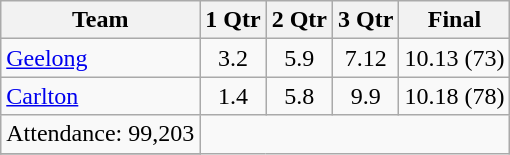<table class="wikitable">
<tr>
<th>Team</th>
<th>1 Qtr</th>
<th>2 Qtr</th>
<th>3 Qtr</th>
<th>Final</th>
</tr>
<tr>
<td><a href='#'>Geelong</a></td>
<td align=center>3.2</td>
<td align=center>5.9</td>
<td align=center>7.12</td>
<td align=center>10.13 (73)</td>
</tr>
<tr>
<td><a href='#'>Carlton</a></td>
<td align=center>1.4</td>
<td align=center>5.8</td>
<td align=center>9.9</td>
<td align=center>10.18 (78)</td>
</tr>
<tr>
<td align=center>Attendance: 99,203</td>
</tr>
<tr>
</tr>
</table>
